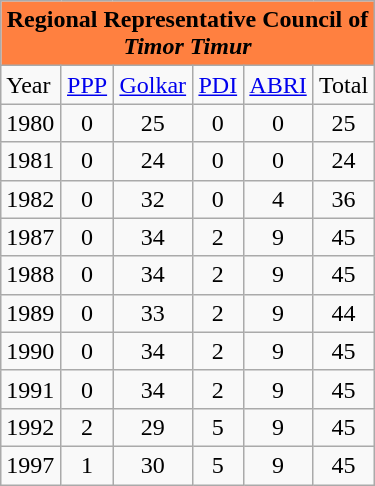<table class="wikitable float-right" width="250">
<tr bgcolor="#FF8040">
<td colspan="6" align="center"><strong>Regional Representative Council of <em>Timor Timur<strong><em></td>
</tr>
<tr>
<td></strong>Year<strong></td>
<td align="center"><a href='#'>PPP</a></td>
<td align="center"><a href='#'>Golkar</a></td>
<td align="center"><a href='#'>PDI</a></td>
<td align="center"><a href='#'>ABRI</a></td>
<td align="center"></strong>Total<strong></td>
</tr>
<tr>
<td></strong>1980<strong></td>
<td align="center">0</td>
<td align="center">25</td>
<td align="center">0</td>
<td align="center">0</td>
<td align="center"></strong>25<strong></td>
</tr>
<tr>
<td></strong>1981<strong></td>
<td align="center">0</td>
<td align="center">24</td>
<td align="center">0</td>
<td align="center">0</td>
<td align="center"></strong>24<strong></td>
</tr>
<tr>
<td></strong>1982<strong></td>
<td align="center">0</td>
<td align="center">32</td>
<td align="center">0</td>
<td align="center">4</td>
<td align="center"></strong>36<strong></td>
</tr>
<tr>
<td></strong>1987<strong></td>
<td align="center">0</td>
<td align="center">34</td>
<td align="center">2</td>
<td align="center">9</td>
<td align="center"></strong>45<strong></td>
</tr>
<tr>
<td></strong>1988<strong></td>
<td align="center">0</td>
<td align="center">34</td>
<td align="center">2</td>
<td align="center">9</td>
<td align="center"></strong>45<strong></td>
</tr>
<tr>
<td></strong>1989<strong></td>
<td align="center">0</td>
<td align="center">33</td>
<td align="center">2</td>
<td align="center">9</td>
<td align="center"></strong>44<strong></td>
</tr>
<tr>
<td></strong>1990<strong></td>
<td align="center">0</td>
<td align="center">34</td>
<td align="center">2</td>
<td align="center">9</td>
<td align="center"></strong>45<strong></td>
</tr>
<tr>
<td></strong>1991<strong></td>
<td align="center">0</td>
<td align="center">34</td>
<td align="center">2</td>
<td align="center">9</td>
<td align="center"></strong>45<strong></td>
</tr>
<tr>
<td></strong>1992<strong></td>
<td align="center">2</td>
<td align="center">29</td>
<td align="center">5</td>
<td align="center">9</td>
<td align="center"></strong>45<strong></td>
</tr>
<tr>
<td></strong>1997<strong></td>
<td align="center">1</td>
<td align="center">30</td>
<td align="center">5</td>
<td align="center">9</td>
<td align="center"></strong>45<strong></td>
</tr>
</table>
